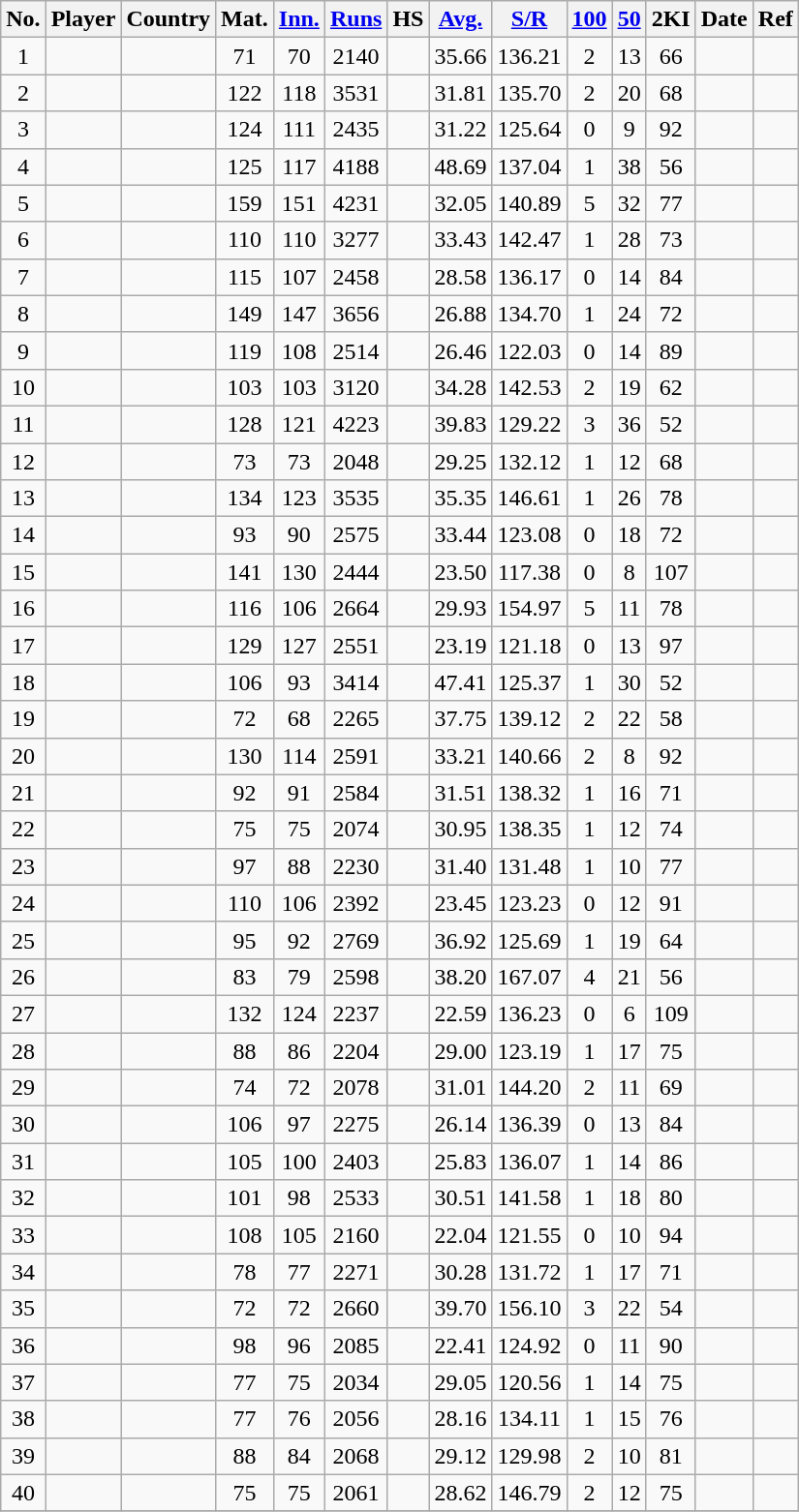<table class="wikitable plainrowheaders sortable" style="text-align: center;">
<tr>
<th scope="col">No.</th>
<th scope="col">Player</th>
<th scope="col">Country</th>
<th scope="col">Mat.</th>
<th scope="col"><a href='#'>Inn.</a></th>
<th scope="col"><a href='#'>Runs</a></th>
<th scope="col">HS </th>
<th scope="col"><a href='#'>Avg.</a></th>
<th scope="col"><a href='#'>S/R</a></th>
<th scope="col"><a href='#'>100</a></th>
<th scope="col"><a href='#'>50</a></th>
<th scope="col">2KI</th>
<th scope="col">Date</th>
<th scope="col">Ref</th>
</tr>
<tr>
<td>1</td>
<td></td>
<td></td>
<td>71</td>
<td>70</td>
<td>2140</td>
<td></td>
<td>35.66</td>
<td>136.21</td>
<td>2</td>
<td>13</td>
<td>66</td>
<td></td>
<td></td>
</tr>
<tr>
<td>2</td>
<td></td>
<td></td>
<td>122</td>
<td>118</td>
<td>3531</td>
<td></td>
<td>31.81</td>
<td>135.70</td>
<td>2</td>
<td>20</td>
<td>68</td>
<td></td>
<td></td>
</tr>
<tr>
<td>3</td>
<td></td>
<td></td>
<td>124</td>
<td>111</td>
<td>2435</td>
<td></td>
<td>31.22</td>
<td>125.64</td>
<td>0</td>
<td>9</td>
<td>92</td>
<td></td>
<td></td>
</tr>
<tr>
<td>4</td>
<td></td>
<td></td>
<td>125</td>
<td>117</td>
<td>4188</td>
<td></td>
<td>48.69</td>
<td>137.04</td>
<td>1</td>
<td>38</td>
<td>56</td>
<td></td>
<td></td>
</tr>
<tr>
<td>5</td>
<td></td>
<td></td>
<td>159</td>
<td>151</td>
<td>4231</td>
<td></td>
<td>32.05</td>
<td>140.89</td>
<td>5</td>
<td>32</td>
<td>77</td>
<td></td>
<td></td>
</tr>
<tr>
<td>6</td>
<td></td>
<td></td>
<td>110</td>
<td>110</td>
<td>3277</td>
<td></td>
<td>33.43</td>
<td>142.47</td>
<td>1</td>
<td>28</td>
<td>73</td>
<td></td>
<td></td>
</tr>
<tr>
<td>7</td>
<td></td>
<td></td>
<td>115</td>
<td>107</td>
<td>2458</td>
<td></td>
<td>28.58</td>
<td>136.17</td>
<td>0</td>
<td>14</td>
<td>84</td>
<td></td>
<td></td>
</tr>
<tr>
<td>8</td>
<td><strong></strong></td>
<td></td>
<td>149</td>
<td>147</td>
<td>3656</td>
<td></td>
<td>26.88</td>
<td>134.70</td>
<td>1</td>
<td>24</td>
<td>72</td>
<td></td>
<td></td>
</tr>
<tr>
<td>9</td>
<td></td>
<td></td>
<td>119</td>
<td>108</td>
<td>2514</td>
<td></td>
<td>26.46</td>
<td>122.03</td>
<td>0</td>
<td>14</td>
<td>89</td>
<td></td>
<td></td>
</tr>
<tr>
<td>10</td>
<td></td>
<td></td>
<td>103</td>
<td>103</td>
<td>3120</td>
<td></td>
<td>34.28</td>
<td>142.53</td>
<td>2</td>
<td>19</td>
<td>62</td>
<td></td>
<td></td>
</tr>
<tr>
<td>11</td>
<td><strong></strong></td>
<td></td>
<td>128</td>
<td>121</td>
<td>4223</td>
<td></td>
<td>39.83</td>
<td>129.22</td>
<td>3</td>
<td>36</td>
<td>52</td>
<td></td>
<td></td>
</tr>
<tr>
<td>12</td>
<td></td>
<td></td>
<td>73</td>
<td>73</td>
<td>2048</td>
<td></td>
<td>29.25</td>
<td>132.12</td>
<td>1</td>
<td>12</td>
<td>68</td>
<td></td>
<td></td>
</tr>
<tr>
<td>13</td>
<td><strong></strong></td>
<td></td>
<td>134</td>
<td>123</td>
<td>3535</td>
<td></td>
<td>35.35</td>
<td>146.61</td>
<td>1</td>
<td>26</td>
<td>78</td>
<td></td>
<td></td>
</tr>
<tr>
<td>14</td>
<td><strong></strong></td>
<td></td>
<td>93</td>
<td>90</td>
<td>2575</td>
<td></td>
<td>33.44</td>
<td>123.08</td>
<td>0</td>
<td>18</td>
<td>72</td>
<td></td>
<td></td>
</tr>
<tr>
<td>15</td>
<td></td>
<td></td>
<td>141</td>
<td>130</td>
<td>2444</td>
<td></td>
<td>23.50</td>
<td>117.38</td>
<td>0</td>
<td>8</td>
<td>107</td>
<td></td>
<td></td>
</tr>
<tr>
<td>16</td>
<td><strong></strong></td>
<td></td>
<td>116</td>
<td>106</td>
<td>2664</td>
<td></td>
<td>29.93</td>
<td>154.97</td>
<td>5</td>
<td>11</td>
<td>78</td>
<td></td>
<td></td>
</tr>
<tr>
<td>17</td>
<td></td>
<td></td>
<td>129</td>
<td>127</td>
<td>2551</td>
<td></td>
<td>23.19</td>
<td>121.18</td>
<td>0</td>
<td>13</td>
<td>97</td>
<td></td>
<td></td>
</tr>
<tr>
<td>18</td>
<td><strong></strong></td>
<td></td>
<td>106</td>
<td>93</td>
<td>3414</td>
<td></td>
<td>47.41</td>
<td>125.37</td>
<td>1</td>
<td>30</td>
<td>52</td>
<td></td>
<td></td>
</tr>
<tr>
<td>19</td>
<td><strong></strong></td>
<td></td>
<td>72</td>
<td>68</td>
<td>2265</td>
<td></td>
<td>37.75</td>
<td>139.12</td>
<td>2</td>
<td>22</td>
<td>58</td>
<td></td>
<td></td>
</tr>
<tr>
<td>20</td>
<td><strong></strong></td>
<td></td>
<td>130</td>
<td>114</td>
<td>2591</td>
<td></td>
<td>33.21</td>
<td>140.66</td>
<td>2</td>
<td>8</td>
<td>92</td>
<td></td>
<td></td>
</tr>
<tr>
<td>21</td>
<td></td>
<td></td>
<td>92</td>
<td>91</td>
<td>2584</td>
<td></td>
<td>31.51</td>
<td>138.32</td>
<td>1</td>
<td>16</td>
<td>71</td>
<td></td>
<td></td>
</tr>
<tr>
<td>22</td>
<td></td>
<td></td>
<td>75</td>
<td>75</td>
<td>2074</td>
<td></td>
<td>30.95</td>
<td>138.35</td>
<td>1</td>
<td>12</td>
<td>74</td>
<td></td>
<td></td>
</tr>
<tr>
<td>23</td>
<td><strong></strong></td>
<td></td>
<td>97</td>
<td>88</td>
<td>2230</td>
<td></td>
<td>31.40</td>
<td>131.48</td>
<td>1</td>
<td>10</td>
<td>77</td>
<td></td>
<td></td>
</tr>
<tr>
<td>24</td>
<td><strong></strong></td>
<td></td>
<td>110</td>
<td>106</td>
<td>2392</td>
<td></td>
<td>23.45</td>
<td>123.23</td>
<td>0</td>
<td>12</td>
<td>91</td>
<td></td>
<td></td>
</tr>
<tr>
<td>25</td>
<td><strong></strong></td>
<td></td>
<td>95</td>
<td>92</td>
<td>2769</td>
<td></td>
<td>36.92</td>
<td>125.69</td>
<td>1</td>
<td>19</td>
<td>64</td>
<td></td>
<td></td>
</tr>
<tr>
<td>26</td>
<td><strong></strong></td>
<td></td>
<td>83</td>
<td>79</td>
<td>2598</td>
<td></td>
<td>38.20</td>
<td>167.07</td>
<td>4</td>
<td>21</td>
<td>56</td>
<td></td>
<td></td>
</tr>
<tr>
<td>27</td>
<td><strong></strong></td>
<td></td>
<td>132</td>
<td>124</td>
<td>2237</td>
<td></td>
<td>22.59</td>
<td>136.23</td>
<td>0</td>
<td>6</td>
<td>109</td>
<td></td>
<td></td>
</tr>
<tr>
<td>28</td>
<td><strong></strong></td>
<td></td>
<td>88</td>
<td>86</td>
<td>2204</td>
<td></td>
<td>29.00</td>
<td>123.19</td>
<td>1</td>
<td>17</td>
<td>75</td>
<td></td>
<td></td>
</tr>
<tr>
<td>29</td>
<td><strong></strong></td>
<td></td>
<td>74</td>
<td>72</td>
<td>2078</td>
<td></td>
<td>31.01</td>
<td>144.20</td>
<td>2</td>
<td>11</td>
<td>69</td>
<td></td>
<td></td>
</tr>
<tr>
<td>30</td>
<td><strong></strong></td>
<td></td>
<td>106</td>
<td>97</td>
<td>2275</td>
<td></td>
<td>26.14</td>
<td>136.39</td>
<td>0</td>
<td>13</td>
<td>84</td>
<td></td>
<td></td>
</tr>
<tr>
<td>31</td>
<td><strong></strong></td>
<td></td>
<td>105</td>
<td>100</td>
<td>2403</td>
<td></td>
<td>25.83</td>
<td>136.07</td>
<td>1</td>
<td>14</td>
<td>86</td>
<td></td>
<td></td>
</tr>
<tr>
<td>32</td>
<td><strong></strong></td>
<td></td>
<td>101</td>
<td>98</td>
<td>2533</td>
<td></td>
<td>30.51</td>
<td>141.58</td>
<td>1</td>
<td>18</td>
<td>80</td>
<td></td>
<td></td>
</tr>
<tr>
<td>33</td>
<td><strong></strong></td>
<td></td>
<td>108</td>
<td>105</td>
<td>2160</td>
<td></td>
<td>22.04</td>
<td>121.55</td>
<td>0</td>
<td>10</td>
<td>94</td>
<td></td>
<td></td>
</tr>
<tr>
<td>34</td>
<td><strong></strong></td>
<td></td>
<td>78</td>
<td>77</td>
<td>2271</td>
<td></td>
<td>30.28</td>
<td>131.72</td>
<td>1</td>
<td>17</td>
<td>71</td>
<td></td>
<td></td>
</tr>
<tr>
<td>35</td>
<td><strong></strong></td>
<td></td>
<td>72</td>
<td>72</td>
<td>2660</td>
<td></td>
<td>39.70</td>
<td>156.10</td>
<td>3</td>
<td>22</td>
<td>54</td>
<td></td>
<td></td>
</tr>
<tr>
<td>36</td>
<td><strong></strong></td>
<td></td>
<td>98</td>
<td>96</td>
<td>2085</td>
<td></td>
<td>22.41</td>
<td>124.92</td>
<td>0</td>
<td>11</td>
<td>90</td>
<td></td>
<td></td>
</tr>
<tr>
<td>37</td>
<td><strong></strong></td>
<td></td>
<td>77</td>
<td>75</td>
<td>2034</td>
<td></td>
<td>29.05</td>
<td>120.56</td>
<td>1</td>
<td>14</td>
<td>75</td>
<td></td>
<td></td>
</tr>
<tr>
<td>38</td>
<td><strong></strong></td>
<td></td>
<td>77</td>
<td>76</td>
<td>2056</td>
<td></td>
<td>28.16</td>
<td>134.11</td>
<td>1</td>
<td>15</td>
<td>76</td>
<td></td>
<td></td>
</tr>
<tr>
<td>39</td>
<td><strong></strong></td>
<td></td>
<td>88</td>
<td>84</td>
<td>2068</td>
<td></td>
<td>29.12</td>
<td>129.98</td>
<td>2</td>
<td>10</td>
<td>81</td>
<td></td>
<td></td>
</tr>
<tr>
<td>40</td>
<td><strong></strong></td>
<td></td>
<td>75</td>
<td>75</td>
<td>2061</td>
<td></td>
<td>28.62</td>
<td>146.79</td>
<td>2</td>
<td>12</td>
<td>75</td>
<td></td>
<td></td>
</tr>
<tr>
</tr>
</table>
